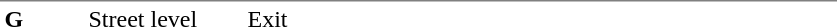<table table border=0 cellspacing=0 cellpadding=3>
<tr>
<td style="border-top:solid 1px gray;" width=50 valign=top><strong>G</strong></td>
<td style="border-top:solid 1px gray;" width=100 valign=top>Street level</td>
<td style="border-top:solid 1px gray;" width=390 valign=top>Exit</td>
</tr>
</table>
